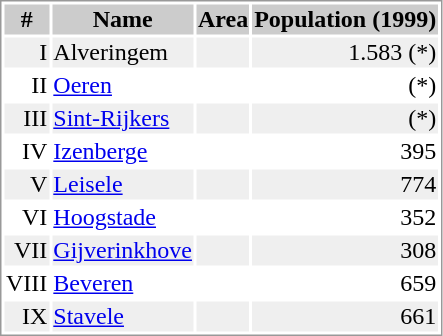<table border="0" style="border: 1px solid #999; background-color:#FFFFFF">
<tr align="center" bgcolor="#CCCCCC">
<th>#</th>
<th>Name</th>
<th>Area</th>
<th>Population (1999)</th>
</tr>
<tr align="right" bgcolor="#efefef">
<td>I</td>
<td align="left">Alveringem</td>
<td> </td>
<td>1.583 (*)</td>
</tr>
<tr align="right">
<td>II</td>
<td align="left"><a href='#'>Oeren</a></td>
<td> </td>
<td>(*)</td>
</tr>
<tr align="right" bgcolor="#efefef">
<td>III</td>
<td align="left"><a href='#'>Sint-Rijkers</a></td>
<td> </td>
<td>(*)</td>
</tr>
<tr align="right">
<td>IV</td>
<td align="left"><a href='#'>Izenberge</a></td>
<td> </td>
<td>395</td>
</tr>
<tr align="right" bgcolor="#efefef">
<td>V</td>
<td align="left"><a href='#'>Leisele</a></td>
<td> </td>
<td>774</td>
</tr>
<tr align="right">
<td>VI</td>
<td align="left"><a href='#'>Hoogstade</a></td>
<td> </td>
<td>352</td>
</tr>
<tr align="right" bgcolor="#efefef">
<td>VII</td>
<td align="left"><a href='#'>Gijverinkhove</a></td>
<td> </td>
<td>308</td>
</tr>
<tr align="right">
<td>VIII</td>
<td align="left"><a href='#'>Beveren</a></td>
<td> </td>
<td>659</td>
</tr>
<tr align="right" bgcolor="#efefef">
<td>IX</td>
<td align="left"><a href='#'>Stavele</a></td>
<td> </td>
<td>661</td>
</tr>
</table>
